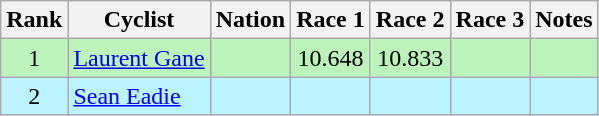<table class="wikitable sortable" style="text-align:center">
<tr>
<th>Rank</th>
<th>Cyclist</th>
<th>Nation</th>
<th>Race 1</th>
<th>Race 2</th>
<th>Race 3</th>
<th>Notes</th>
</tr>
<tr bgcolor=bbf3bb>
<td>1</td>
<td align=left><a href='#'>Laurent Gane</a></td>
<td align=left></td>
<td>10.648</td>
<td>10.833</td>
<td></td>
<td></td>
</tr>
<tr bgcolor=bbf3ff>
<td>2</td>
<td align=left><a href='#'>Sean Eadie</a></td>
<td align=left></td>
<td></td>
<td></td>
<td></td>
<td></td>
</tr>
</table>
